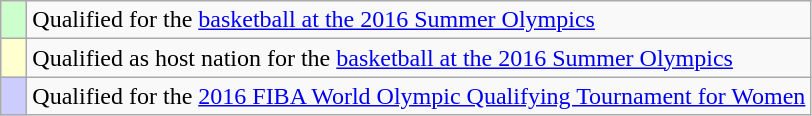<table class="wikitable">
<tr>
<td width=10px bgcolor="#ccffcc"></td>
<td>Qualified for the <a href='#'>basketball at the 2016 Summer Olympics</a></td>
</tr>
<tr>
<td width=10px bgcolor="#ffffd0"></td>
<td>Qualified as host nation for the <a href='#'>basketball at the 2016 Summer Olympics</a></td>
</tr>
<tr>
<td width=10px bgcolor="#ccccff"></td>
<td>Qualified for the <a href='#'>2016 FIBA World Olympic Qualifying Tournament for Women</a></td>
</tr>
</table>
